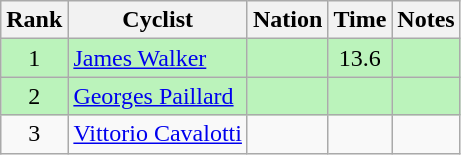<table class="wikitable sortable" style="text-align:center">
<tr>
<th>Rank</th>
<th>Cyclist</th>
<th>Nation</th>
<th>Time</th>
<th>Notes</th>
</tr>
<tr bgcolor=bbf3bb>
<td>1</td>
<td align=left><a href='#'>James Walker</a></td>
<td align=left></td>
<td>13.6</td>
<td></td>
</tr>
<tr bgcolor=bbf3bb>
<td>2</td>
<td align=left><a href='#'>Georges Paillard</a></td>
<td align=left></td>
<td></td>
<td></td>
</tr>
<tr>
<td>3</td>
<td align=left><a href='#'>Vittorio Cavalotti</a></td>
<td align=left></td>
<td></td>
<td></td>
</tr>
</table>
